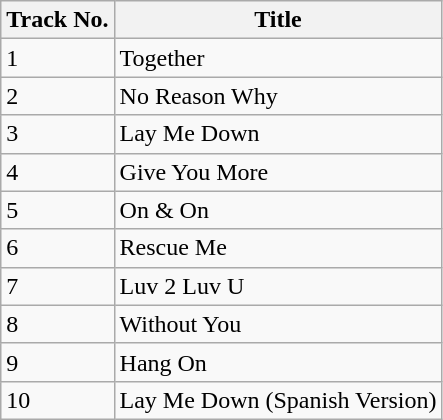<table class="wikitable">
<tr>
<th>Track No.</th>
<th>Title</th>
</tr>
<tr>
<td>1</td>
<td>Together</td>
</tr>
<tr>
<td>2</td>
<td>No Reason Why</td>
</tr>
<tr>
<td>3</td>
<td>Lay Me Down</td>
</tr>
<tr>
<td>4</td>
<td>Give You More</td>
</tr>
<tr>
<td>5</td>
<td>On & On</td>
</tr>
<tr>
<td>6</td>
<td>Rescue Me</td>
</tr>
<tr>
<td>7</td>
<td>Luv 2 Luv U</td>
</tr>
<tr>
<td>8</td>
<td>Without You</td>
</tr>
<tr>
<td>9</td>
<td>Hang On</td>
</tr>
<tr>
<td>10</td>
<td>Lay Me Down (Spanish Version)</td>
</tr>
</table>
